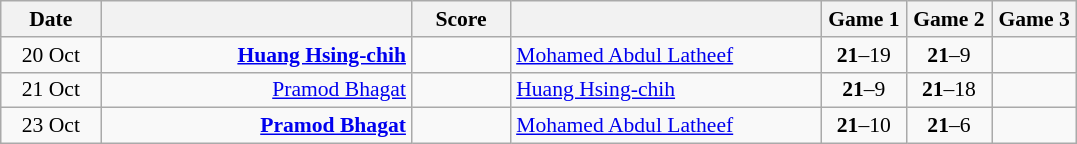<table class="wikitable" style="text-align:center; font-size:90% ">
<tr>
<th width="60">Date</th>
<th align="right" width="200"></th>
<th width="60">Score</th>
<th align="left" width="200"></th>
<th width="50">Game 1</th>
<th width="50">Game 2</th>
<th width="50">Game 3</th>
</tr>
<tr>
<td>20 Oct</td>
<td align="right"><strong><a href='#'>Huang Hsing-chih</a> </strong></td>
<td align="center"></td>
<td align="left"> <a href='#'>Mohamed Abdul Latheef</a></td>
<td><strong>21</strong>–19</td>
<td><strong>21</strong>–9</td>
<td></td>
</tr>
<tr>
<td>21 Oct</td>
<td align="right"><a href='#'>Pramod Bhagat</a> </td>
<td align="center"></td>
<td align="left"> <a href='#'>Huang Hsing-chih</a></td>
<td><strong>21</strong>–9</td>
<td><strong>21</strong>–18</td>
<td></td>
</tr>
<tr>
<td>23 Oct</td>
<td align="right"><strong><a href='#'>Pramod Bhagat</a> </strong></td>
<td align="center"></td>
<td align="left"> <a href='#'>Mohamed Abdul Latheef</a></td>
<td><strong>21</strong>–10</td>
<td><strong>21</strong>–6</td>
<td></td>
</tr>
</table>
